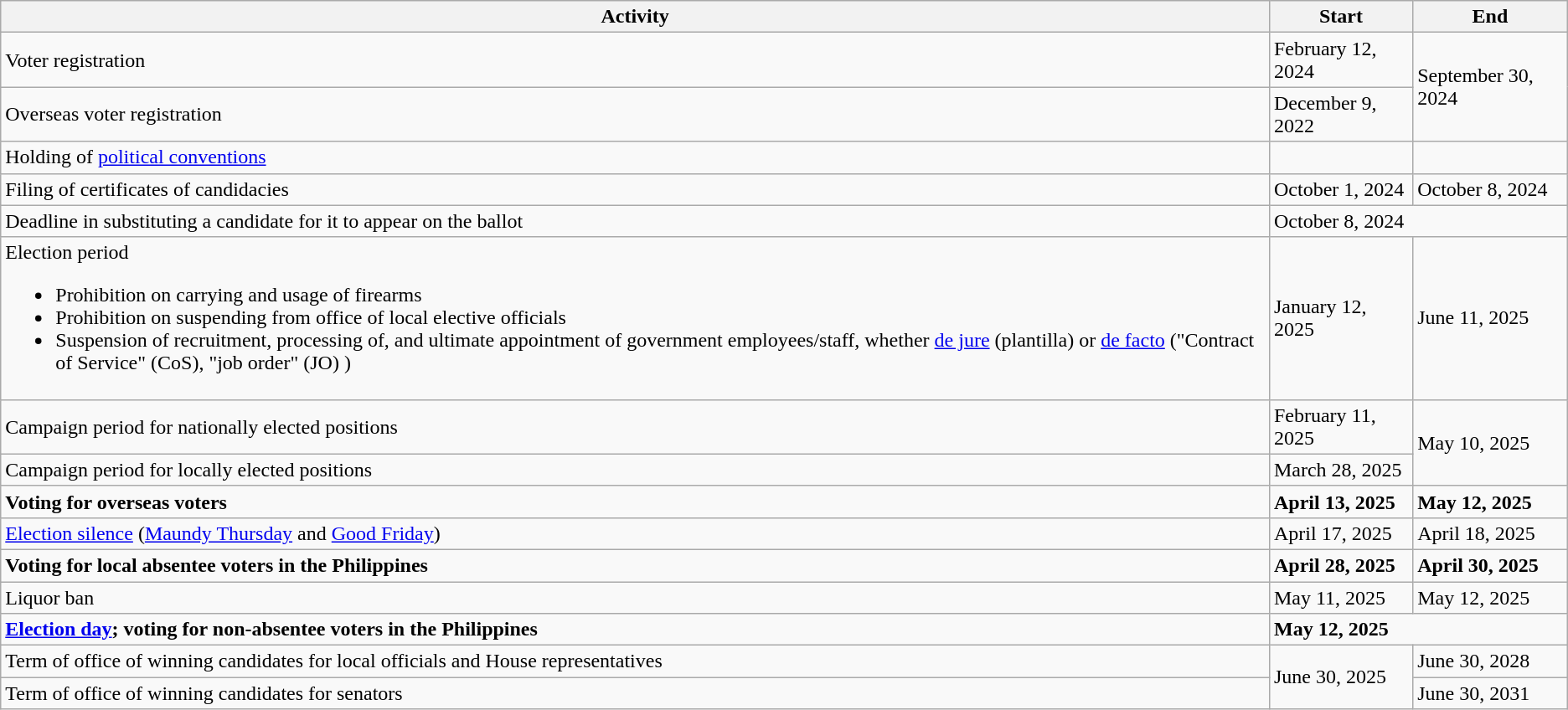<table class="wikitable">
<tr>
<th>Activity</th>
<th>Start</th>
<th>End</th>
</tr>
<tr>
<td>Voter registration</td>
<td>February 12, 2024</td>
<td rowspan="2">September 30, 2024</td>
</tr>
<tr>
<td>Overseas voter registration</td>
<td>December 9, 2022</td>
</tr>
<tr>
<td>Holding of <a href='#'>political conventions</a></td>
<td></td>
<td></td>
</tr>
<tr>
<td>Filing of certificates of candidacies</td>
<td>October 1, 2024</td>
<td>October 8, 2024</td>
</tr>
<tr>
<td>Deadline in substituting a candidate for it to appear on the ballot</td>
<td colspan="2">October 8, 2024</td>
</tr>
<tr>
<td>Election period<br><ul><li>Prohibition on carrying and usage of firearms</li><li>Prohibition on suspending from office of local elective officials</li><li>Suspension of recruitment, processing of, and ultimate appointment of government employees/staff, whether <a href='#'>de jure</a> (plantilla) or <a href='#'>de facto</a> ("Contract of Service" (CoS), "job order" (JO) )</li></ul></td>
<td>January 12, 2025</td>
<td>June 11, 2025</td>
</tr>
<tr>
<td>Campaign period for nationally elected positions</td>
<td>February 11, 2025</td>
<td rowspan="2">May 10, 2025</td>
</tr>
<tr>
<td>Campaign period for locally elected positions</td>
<td>March 28, 2025</td>
</tr>
<tr>
<td><strong>Voting for overseas voters</strong></td>
<td><strong>April 13, 2025</strong></td>
<td><strong>May 12, 2025</strong></td>
</tr>
<tr>
<td><a href='#'>Election silence</a> (<a href='#'>Maundy Thursday</a> and <a href='#'>Good Friday</a>)</td>
<td>April 17, 2025</td>
<td>April 18, 2025</td>
</tr>
<tr>
<td><strong>Voting for local absentee voters in the Philippines</strong></td>
<td><strong>April 28, 2025</strong></td>
<td><strong>April 30, 2025</strong></td>
</tr>
<tr>
<td>Liquor ban</td>
<td>May 11, 2025</td>
<td>May 12, 2025</td>
</tr>
<tr>
<td><strong><a href='#'>Election day</a>; voting for non-absentee voters in the Philippines</strong></td>
<td colspan="2"><strong>May 12, 2025</strong></td>
</tr>
<tr>
<td>Term of office of winning candidates for local officials and House representatives</td>
<td rowspan="2">June 30, 2025</td>
<td>June 30, 2028</td>
</tr>
<tr>
<td>Term of office of winning candidates for senators</td>
<td>June 30, 2031</td>
</tr>
</table>
